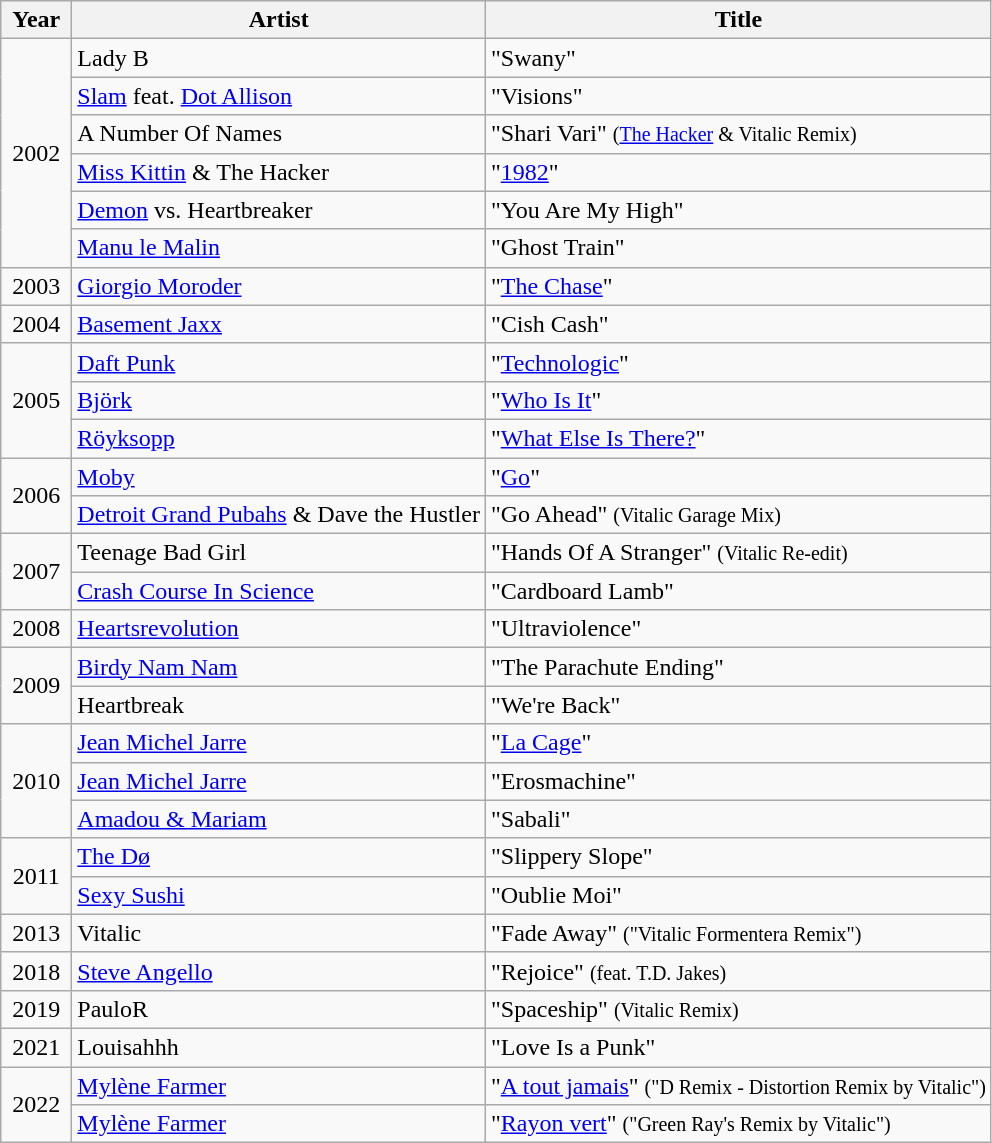<table class="wikitable">
<tr>
<th align="center" width="40">Year</th>
<th>Artist</th>
<th>Title</th>
</tr>
<tr>
<td align="center"valign="center" rowspan="6">2002</td>
<td>Lady B</td>
<td>"Swany"</td>
</tr>
<tr>
<td><a href='#'>Slam</a> feat. <a href='#'>Dot Allison</a></td>
<td>"Visions"</td>
</tr>
<tr>
<td>A Number Of Names</td>
<td>"Shari Vari" <small>(<a href='#'>The Hacker</a> & Vitalic Remix)</small></td>
</tr>
<tr>
<td><a href='#'>Miss Kittin</a> & The Hacker</td>
<td>"<a href='#'>1982</a>"</td>
</tr>
<tr>
<td><a href='#'>Demon</a> vs. Heartbreaker</td>
<td>"You Are My High"</td>
</tr>
<tr>
<td><a href='#'>Manu le Malin</a></td>
<td>"Ghost Train"</td>
</tr>
<tr>
<td align="center"valign="center" rowspan="1">2003</td>
<td><a href='#'>Giorgio Moroder</a></td>
<td>"<a href='#'>The Chase</a>"</td>
</tr>
<tr>
<td align="center"valign="center" rowspan="1">2004</td>
<td><a href='#'>Basement Jaxx</a></td>
<td>"Cish Cash"</td>
</tr>
<tr>
<td align="center"valign="center" rowspan="3">2005</td>
<td><a href='#'>Daft Punk</a></td>
<td>"<a href='#'>Technologic</a>"</td>
</tr>
<tr>
<td><a href='#'>Björk</a></td>
<td>"<a href='#'>Who Is It</a>"</td>
</tr>
<tr>
<td><a href='#'>Röyksopp</a></td>
<td>"<a href='#'>What Else Is There?</a>"</td>
</tr>
<tr>
<td align="center"valign="center" rowspan="2">2006</td>
<td><a href='#'>Moby</a></td>
<td>"<a href='#'>Go</a>"</td>
</tr>
<tr>
<td><a href='#'>Detroit Grand Pubahs</a> & Dave the Hustler</td>
<td>"Go Ahead" <small>(Vitalic Garage Mix)</small></td>
</tr>
<tr>
<td align="center"valign="center" rowspan="2">2007</td>
<td>Teenage Bad Girl</td>
<td>"Hands Of A Stranger" <small>(Vitalic Re-edit)</small></td>
</tr>
<tr>
<td><a href='#'>Crash Course In Science</a></td>
<td>"Cardboard Lamb"</td>
</tr>
<tr>
<td align="center"valign="center" rowspan="1">2008</td>
<td><a href='#'>Heartsrevolution</a></td>
<td>"Ultraviolence"</td>
</tr>
<tr>
<td align="center"valign="center" rowspan="2">2009</td>
<td><a href='#'>Birdy Nam Nam</a></td>
<td>"The Parachute Ending"</td>
</tr>
<tr>
<td>Heartbreak</td>
<td>"We're Back"</td>
</tr>
<tr>
<td align="center"valign="center" rowspan="3">2010</td>
<td><a href='#'>Jean Michel Jarre</a></td>
<td>"<a href='#'>La Cage</a>"</td>
</tr>
<tr>
<td><a href='#'>Jean Michel Jarre</a></td>
<td>"Erosmachine"</td>
</tr>
<tr>
<td><a href='#'>Amadou & Mariam</a></td>
<td>"Sabali"</td>
</tr>
<tr>
<td align="center"valign="center" rowspan="2">2011</td>
<td><a href='#'>The Dø</a></td>
<td>"Slippery Slope"</td>
</tr>
<tr>
<td><a href='#'>Sexy Sushi</a></td>
<td>"Oublie Moi"</td>
</tr>
<tr>
<td align="center"valign="center" rowspan="1">2013</td>
<td>Vitalic</td>
<td>"Fade Away" <small>("Vitalic Formentera Remix")</small></td>
</tr>
<tr>
<td align="center"valign="center" rowspan="1">2018</td>
<td><a href='#'>Steve Angello</a></td>
<td>"Rejoice" <small>(feat. T.D. Jakes)</small></td>
</tr>
<tr>
<td align="center"valign="center" rowspan="1">2019</td>
<td>PauloR</td>
<td>"Spaceship" <small>(Vitalic Remix)</small></td>
</tr>
<tr>
<td align="center"valign="center" rowspan="1">2021</td>
<td>Louisahhh</td>
<td>"Love Is a Punk"</td>
</tr>
<tr>
<td align="center"valign="center" rowspan="2">2022</td>
<td><a href='#'>Mylène Farmer</a></td>
<td>"<a href='#'>A tout jamais</a>" <small>("D Remix - Distortion Remix by Vitalic")</small></td>
</tr>
<tr>
<td><a href='#'>Mylène Farmer</a></td>
<td>"<a href='#'>Rayon vert</a>" <small>("Green Ray's Remix by Vitalic")</small></td>
</tr>
</table>
